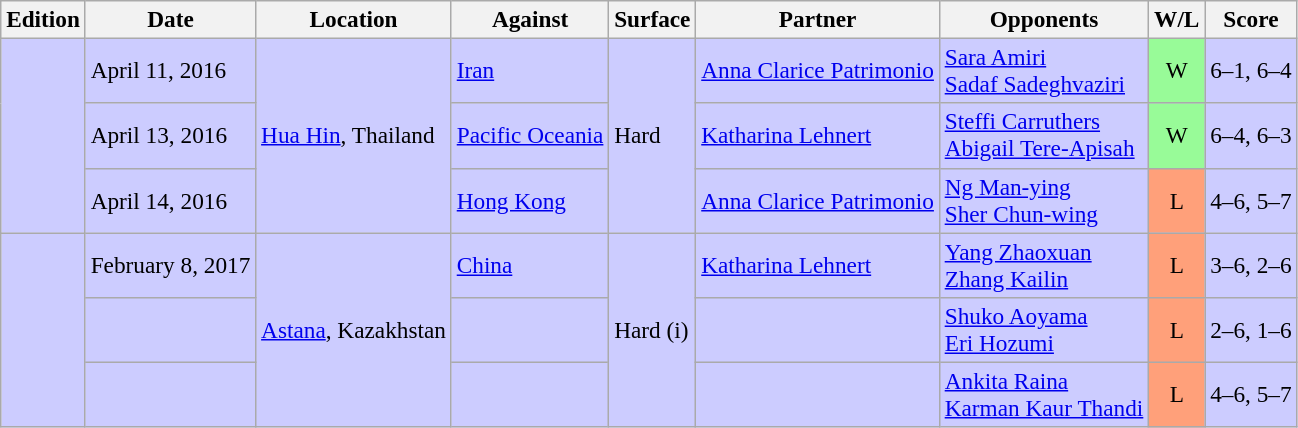<table class=wikitable style=font-size:97%>
<tr>
<th>Edition</th>
<th>Date</th>
<th>Location</th>
<th>Against</th>
<th>Surface</th>
<th>Partner</th>
<th>Opponents</th>
<th>W/L</th>
<th>Score</th>
</tr>
<tr style="background:#ccccff;">
<td rowspan="3"></td>
<td>April 11, 2016</td>
<td rowspan="3"><a href='#'>Hua Hin</a>, Thailand</td>
<td> <a href='#'>Iran</a></td>
<td rowspan="3">Hard</td>
<td>  <a href='#'>Anna Clarice Patrimonio</a></td>
<td> <a href='#'>Sara Amiri</a> <br>  <a href='#'>Sadaf Sadeghvaziri</a></td>
<td style="text-align:center; background:#98fb98;">W</td>
<td>6–1, 6–4</td>
</tr>
<tr style="background:#ccccff;">
<td>April 13, 2016</td>
<td> <a href='#'>Pacific Oceania</a></td>
<td> <a href='#'>Katharina Lehnert</a></td>
<td> <a href='#'>Steffi Carruthers</a> <br>  <a href='#'>Abigail Tere-Apisah</a></td>
<td style="text-align:center; background:#98fb98;">W</td>
<td>6–4, 6–3</td>
</tr>
<tr style="background:#ccccff;">
<td>April 14, 2016</td>
<td> <a href='#'>Hong Kong</a></td>
<td> <a href='#'>Anna Clarice Patrimonio</a></td>
<td> <a href='#'>Ng Man-ying</a> <br>  <a href='#'>Sher Chun-wing</a></td>
<td style="text-align:center; background:#ffa07a;">L</td>
<td>4–6, 5–7</td>
</tr>
<tr style="background:#ccccff;">
<td rowspan="3"></td>
<td>February 8, 2017</td>
<td rowspan="3"><a href='#'>Astana</a>, Kazakhstan</td>
<td> <a href='#'>China</a></td>
<td rowspan="3">Hard (i)</td>
<td>  <a href='#'>Katharina Lehnert</a></td>
<td> <a href='#'>Yang Zhaoxuan</a> <br>  <a href='#'>Zhang Kailin</a></td>
<td style="text-align:center; background:#ffa07a;">L</td>
<td>3–6, 2–6</td>
</tr>
<tr style="background:#ccccff;">
<td></td>
<td> </td>
<td> </td>
<td> <a href='#'>Shuko Aoyama</a> <br>  <a href='#'>Eri Hozumi</a></td>
<td style="text-align:center; background:#ffa07a;">L</td>
<td>2–6, 1–6</td>
</tr>
<tr style="background:#ccccff;">
<td></td>
<td> </td>
<td> </td>
<td> <a href='#'>Ankita Raina</a> <br>  <a href='#'>Karman Kaur Thandi</a></td>
<td style="text-align:center; background:#ffa07a;">L</td>
<td>4–6, 5–7</td>
</tr>
</table>
